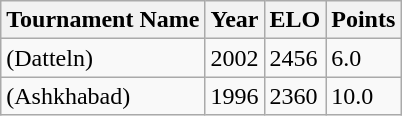<table class="wikitable">
<tr>
<th>Tournament Name</th>
<th>Year</th>
<th>ELO</th>
<th>Points</th>
</tr>
<tr>
<td> (Datteln)</td>
<td>2002</td>
<td>2456</td>
<td>6.0</td>
</tr>
<tr>
<td> (Ashkhabad)</td>
<td>1996</td>
<td>2360</td>
<td>10.0</td>
</tr>
</table>
